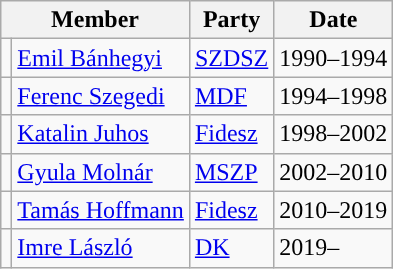<table class=wikitable>
<tr>
<th colspan=2>Member</th>
<th>Party</th>
<th>Date</th>
</tr>
<tr>
<td style="background-color:"></td>
<td><a href='#'>Emil Bánhegyi</a></td>
<td><a href='#'>SZDSZ</a></td>
<td>1990–1994</td>
</tr>
<tr>
<td style="background-color:"></td>
<td><a href='#'>Ferenc Szegedi</a></td>
<td><a href='#'>MDF</a></td>
<td>1994–1998</td>
</tr>
<tr>
<td style="background-color:"></td>
<td><a href='#'>Katalin Juhos</a></td>
<td><a href='#'>Fidesz</a></td>
<td>1998–2002</td>
</tr>
<tr>
<td style="background-color:"></td>
<td><a href='#'>Gyula Molnár</a></td>
<td><a href='#'>MSZP</a></td>
<td>2002–2010</td>
</tr>
<tr>
<td style="background-color:"></td>
<td><a href='#'>Tamás Hoffmann</a></td>
<td><a href='#'>Fidesz</a></td>
<td>2010–2019</td>
</tr>
<tr>
<td style="background-color:"></td>
<td><a href='#'>Imre László</a></td>
<td><a href='#'>DK</a></td>
<td>2019–</td>
</tr>
</table>
